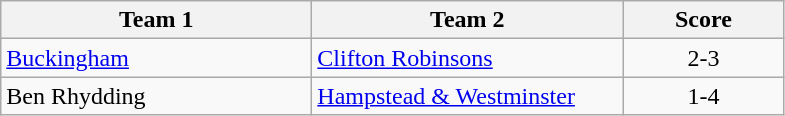<table class="wikitable" style="font-size: 100%">
<tr>
<th width=200>Team 1</th>
<th width=200>Team 2</th>
<th width=100>Score</th>
</tr>
<tr>
<td><a href='#'>Buckingham</a></td>
<td><a href='#'>Clifton Robinsons</a></td>
<td align=center>2-3</td>
</tr>
<tr>
<td>Ben Rhydding</td>
<td><a href='#'>Hampstead & Westminster</a></td>
<td align=center>1-4</td>
</tr>
</table>
